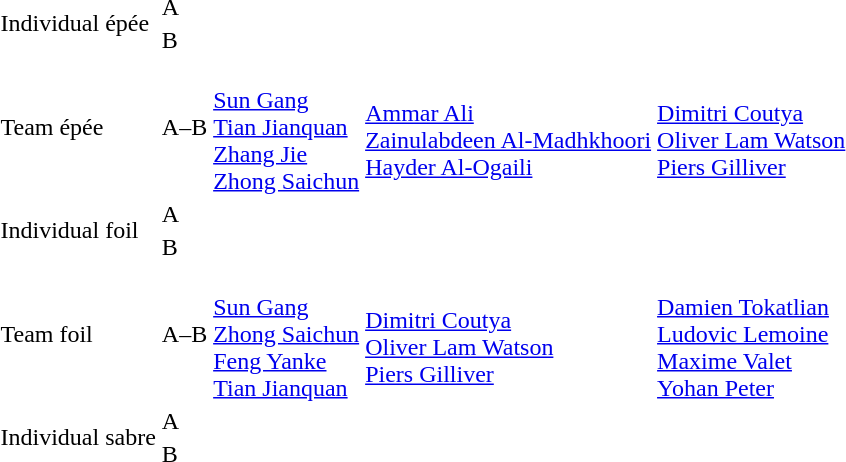<table>
<tr>
<td rowspan=2>Individual épée</td>
<td>A<br></td>
<td></td>
<td></td>
<td></td>
</tr>
<tr>
<td>B<br></td>
<td></td>
<td></td>
<td></td>
</tr>
<tr>
<td>Team épée</td>
<td>A–B <br></td>
<td><br><a href='#'>Sun Gang</a><br><a href='#'>Tian Jianquan</a><br><a href='#'>Zhang Jie</a><br><a href='#'>Zhong Saichun</a></td>
<td><br><a href='#'>Ammar Ali</a><br><a href='#'>Zainulabdeen Al-Madhkhoori</a><br><a href='#'>Hayder Al-Ogaili</a></td>
<td><br><a href='#'>Dimitri Coutya</a><br><a href='#'>Oliver Lam Watson</a><br><a href='#'>Piers Gilliver</a></td>
</tr>
<tr>
<td rowspan=2>Individual foil</td>
<td>A<br></td>
<td></td>
<td></td>
<td></td>
</tr>
<tr>
<td>B<br></td>
<td></td>
<td></td>
<td></td>
</tr>
<tr>
<td>Team foil</td>
<td>A–B <br></td>
<td><br><a href='#'>Sun Gang</a><br><a href='#'>Zhong Saichun</a><br><a href='#'>Feng Yanke</a><br><a href='#'>Tian Jianquan</a></td>
<td><br><a href='#'>Dimitri Coutya</a><br><a href='#'>Oliver Lam Watson</a><br><a href='#'>Piers Gilliver</a></td>
<td><br><a href='#'>Damien Tokatlian</a><br><a href='#'>Ludovic Lemoine</a><br><a href='#'>Maxime Valet</a><br><a href='#'>Yohan Peter</a></td>
</tr>
<tr>
<td rowspan=2 nowrap>Individual sabre</td>
<td>A<br></td>
<td></td>
<td></td>
<td></td>
</tr>
<tr>
<td>B<br></td>
<td></td>
<td></td>
<td></td>
</tr>
</table>
